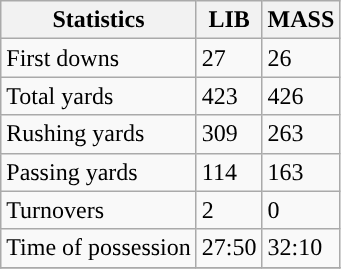<table class="wikitable" style="float: left;">
<tr>
<th>Statistics</th>
<th>LIB</th>
<th>MASS</th>
</tr>
<tr>
<td>First downs</td>
<td>27</td>
<td>26</td>
</tr>
<tr>
<td>Total yards</td>
<td>423</td>
<td>426</td>
</tr>
<tr>
<td>Rushing yards</td>
<td>309</td>
<td>263</td>
</tr>
<tr>
<td>Passing yards</td>
<td>114</td>
<td>163</td>
</tr>
<tr>
<td>Turnovers</td>
<td>2</td>
<td>0</td>
</tr>
<tr>
<td>Time of possession</td>
<td>27:50</td>
<td>32:10</td>
</tr>
<tr>
</tr>
</table>
